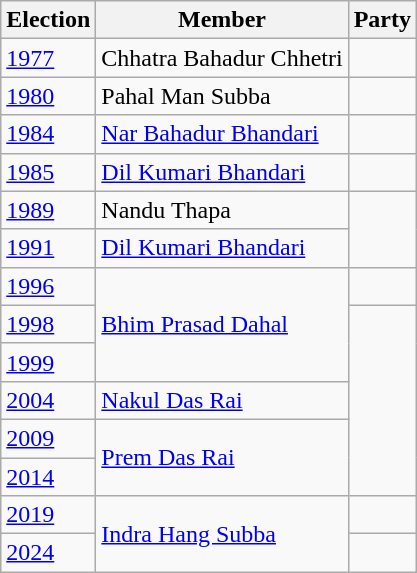<table class="wikitable">
<tr>
<th>Election</th>
<th>Member</th>
<th colspan="2">Party</th>
</tr>
<tr>
<td><a href='#'>1977</a></td>
<td>Chhatra Bahadur Chhetri</td>
<td></td>
</tr>
<tr>
<td><a href='#'>1980</a></td>
<td>Pahal Man Subba</td>
<td></td>
</tr>
<tr>
<td><a href='#'>1984</a></td>
<td><a href='#'>Nar Bahadur Bhandari</a></td>
<td></td>
</tr>
<tr>
<td><a href='#'>1985</a></td>
<td><a href='#'>Dil Kumari Bhandari</a></td>
<td></td>
</tr>
<tr>
<td><a href='#'>1989</a></td>
<td>Nandu Thapa</td>
</tr>
<tr>
<td><a href='#'>1991</a></td>
<td><a href='#'>Dil Kumari Bhandari</a></td>
</tr>
<tr>
<td><a href='#'>1996</a></td>
<td rowspan=3><a href='#'>Bhim Prasad Dahal</a></td>
<td></td>
</tr>
<tr>
<td><a href='#'>1998</a></td>
</tr>
<tr>
<td><a href='#'>1999</a></td>
</tr>
<tr>
<td><a href='#'>2004</a></td>
<td><a href='#'>Nakul Das Rai</a></td>
</tr>
<tr>
<td><a href='#'>2009</a></td>
<td rowspan=2><a href='#'>Prem Das Rai</a></td>
</tr>
<tr>
<td><a href='#'>2014</a></td>
</tr>
<tr>
<td><a href='#'>2019</a></td>
<td rowspan=2><a href='#'>Indra Hang Subba</a></td>
<td></td>
</tr>
<tr>
<td><a href='#'>2024</a></td>
</tr>
</table>
